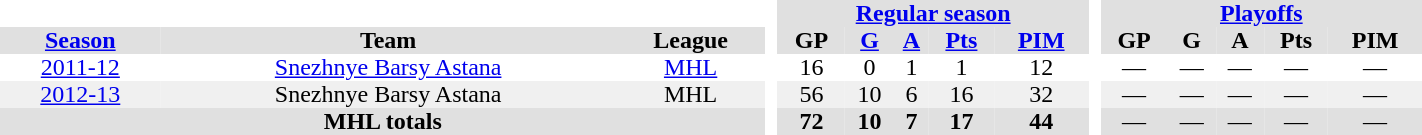<table BORDER="0" CELLPADDING="0" CELLSPACING="0" width="75%" style="text-align:center">
<tr bgcolor="#e0e0e0">
<th colspan="3" bgcolor="#ffffff"> </th>
<th rowspan="99" bgcolor="#ffffff"> </th>
<th colspan="5"><a href='#'>Regular season</a></th>
<th rowspan="99" bgcolor="#ffffff"> </th>
<th colspan="5"><a href='#'>Playoffs</a></th>
</tr>
<tr bgcolor="#e0e0e0">
<th><a href='#'>Season</a></th>
<th>Team</th>
<th>League</th>
<th>GP</th>
<th><a href='#'>G</a></th>
<th><a href='#'>A</a></th>
<th><a href='#'>Pts</a></th>
<th><a href='#'>PIM</a></th>
<th>GP</th>
<th>G</th>
<th>A</th>
<th>Pts</th>
<th>PIM</th>
</tr>
<tr>
<td><a href='#'>2011-12</a></td>
<td><a href='#'>Snezhnye Barsy Astana</a></td>
<td><a href='#'>MHL</a></td>
<td>16</td>
<td>0</td>
<td>1</td>
<td>1</td>
<td>12</td>
<td>—</td>
<td>—</td>
<td>—</td>
<td>—</td>
<td>—</td>
</tr>
<tr bgcolor="#f0f0f0">
<td><a href='#'>2012-13</a></td>
<td>Snezhnye Barsy Astana</td>
<td>MHL</td>
<td>56</td>
<td>10</td>
<td>6</td>
<td>16</td>
<td>32</td>
<td>—</td>
<td>—</td>
<td>—</td>
<td>—</td>
<td>—</td>
</tr>
<tr style="background:#e0e0e0;">
<th colspan="3">MHL totals</th>
<th>72</th>
<th>10</th>
<th>7</th>
<th>17</th>
<th>44</th>
<td>—</td>
<td>—</td>
<td>—</td>
<td>—</td>
<td>—</td>
</tr>
</table>
